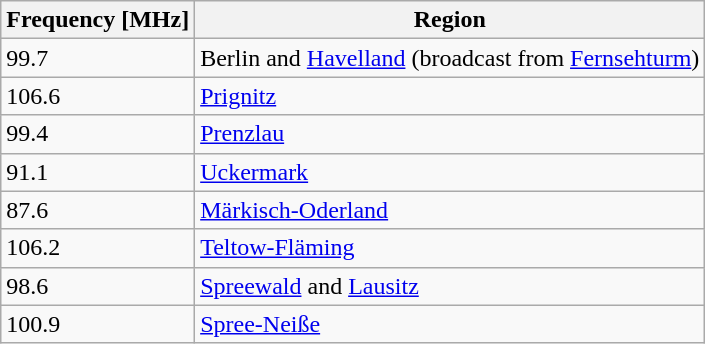<table class="wikitable sortable">
<tr>
<th>Frequency [MHz]<br></th>
<th>Region</th>
</tr>
<tr>
<td>99.7</td>
<td>Berlin and <a href='#'>Havelland</a> (broadcast from <a href='#'>Fernsehturm</a>)</td>
</tr>
<tr>
<td>106.6</td>
<td><a href='#'>Prignitz</a></td>
</tr>
<tr>
<td>99.4</td>
<td><a href='#'>Prenzlau</a></td>
</tr>
<tr>
<td>91.1</td>
<td><a href='#'>Uckermark</a></td>
</tr>
<tr>
<td>87.6</td>
<td><a href='#'>Märkisch-Oderland</a></td>
</tr>
<tr>
<td>106.2</td>
<td><a href='#'>Teltow-Fläming</a></td>
</tr>
<tr>
<td>98.6</td>
<td><a href='#'>Spreewald</a> and <a href='#'>Lausitz</a></td>
</tr>
<tr>
<td>100.9</td>
<td><a href='#'>Spree-Neiße</a></td>
</tr>
</table>
